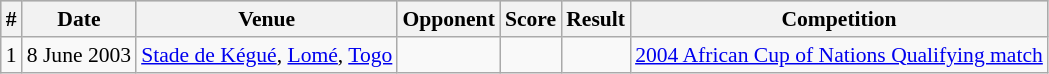<table class="wikitable" style="font-size:90%; text-align: left;">
<tr bgcolor="#CCCCCC" align="center">
<th>#</th>
<th>Date</th>
<th>Venue</th>
<th>Opponent</th>
<th>Score</th>
<th>Result</th>
<th>Competition</th>
</tr>
<tr>
<td>1</td>
<td>8 June 2003</td>
<td><a href='#'>Stade de Kégué</a>, <a href='#'>Lomé</a>, <a href='#'>Togo</a></td>
<td></td>
<td></td>
<td></td>
<td><a href='#'>2004 African Cup of Nations Qualifying match</a></td>
</tr>
</table>
